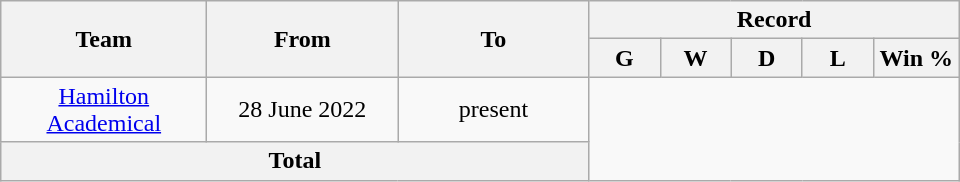<table class="wikitable" style="text-align: center">
<tr>
<th rowspan="2!" style="width:130px;">Team</th>
<th rowspan="2!" style="width:120px;">From</th>
<th rowspan="2!" style="width:120px;">To</th>
<th colspan=5>Record</th>
</tr>
<tr>
<th width=40>G</th>
<th width=40>W</th>
<th width=40>D</th>
<th width=40>L</th>
<th width=50>Win %</th>
</tr>
<tr>
<td align=centre><a href='#'>Hamilton Academical</a></td>
<td align=centre>28 June 2022</td>
<td align=centre>present<br></td>
</tr>
<tr>
<th colspan=3>Total<br></th>
</tr>
</table>
